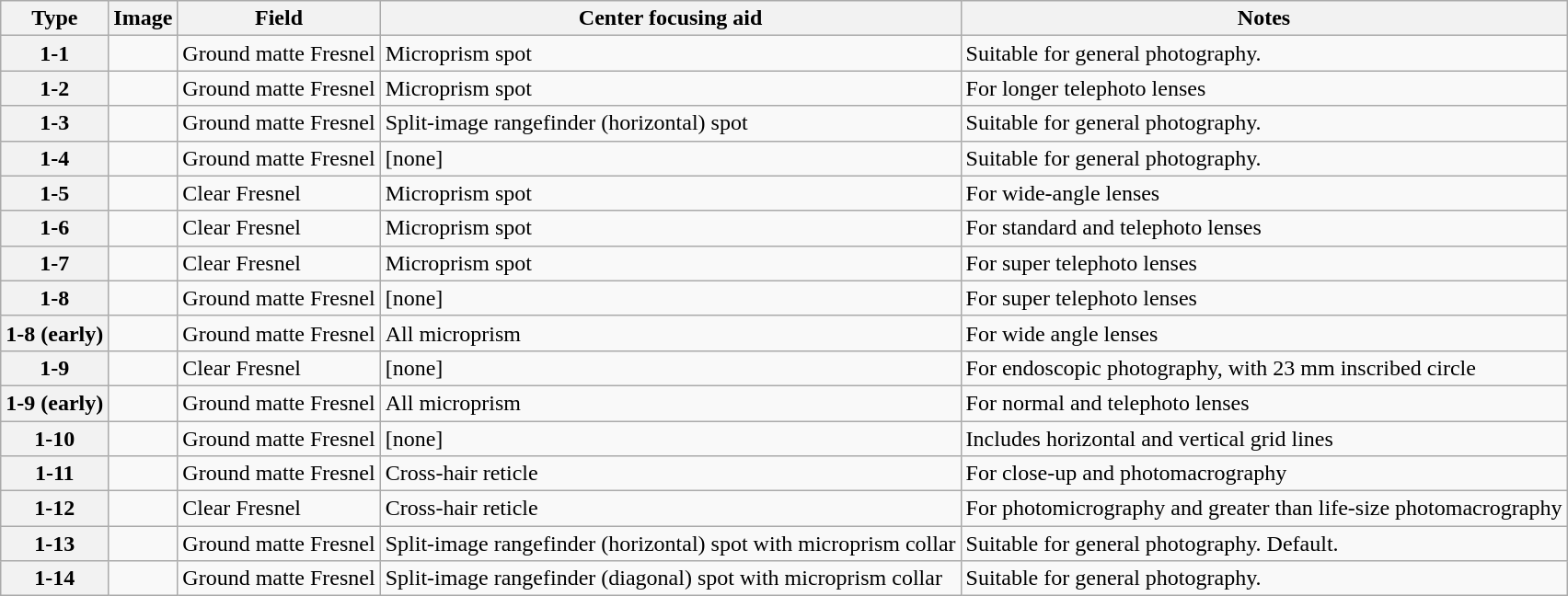<table class="wikitable" style="font-size:100%;text-align:left;">
<tr>
<th>Type</th>
<th>Image</th>
<th>Field</th>
<th>Center focusing aid</th>
<th>Notes</th>
</tr>
<tr>
<th>1-1</th>
<td></td>
<td>Ground matte Fresnel</td>
<td>Microprism spot</td>
<td>Suitable for general photography.</td>
</tr>
<tr>
<th>1-2</th>
<td></td>
<td>Ground matte Fresnel</td>
<td>Microprism spot</td>
<td>For longer telephoto lenses</td>
</tr>
<tr>
<th>1-3</th>
<td></td>
<td>Ground matte Fresnel</td>
<td>Split-image rangefinder (horizontal) spot</td>
<td>Suitable for general photography.</td>
</tr>
<tr>
<th>1-4</th>
<td></td>
<td>Ground matte Fresnel</td>
<td>[none]</td>
<td>Suitable for general photography.</td>
</tr>
<tr>
<th>1-5</th>
<td></td>
<td>Clear Fresnel</td>
<td>Microprism spot</td>
<td>For wide-angle lenses</td>
</tr>
<tr>
<th>1-6</th>
<td></td>
<td>Clear Fresnel</td>
<td>Microprism spot</td>
<td>For standard and telephoto lenses</td>
</tr>
<tr>
<th>1-7</th>
<td></td>
<td>Clear Fresnel</td>
<td>Microprism spot</td>
<td>For super telephoto lenses</td>
</tr>
<tr>
<th>1-8</th>
<td></td>
<td>Ground matte Fresnel</td>
<td>[none]</td>
<td>For super telephoto lenses</td>
</tr>
<tr>
<th>1-8 (early)</th>
<td></td>
<td>Ground matte Fresnel</td>
<td>All microprism</td>
<td>For wide angle lenses</td>
</tr>
<tr>
<th>1-9</th>
<td></td>
<td>Clear Fresnel</td>
<td>[none]</td>
<td>For endoscopic photography, with 23 mm inscribed circle</td>
</tr>
<tr>
<th>1-9 (early)</th>
<td></td>
<td>Ground matte Fresnel</td>
<td>All microprism</td>
<td>For normal and telephoto lenses</td>
</tr>
<tr>
<th>1-10</th>
<td></td>
<td>Ground matte Fresnel</td>
<td>[none]</td>
<td>Includes horizontal and vertical grid lines</td>
</tr>
<tr>
<th>1-11</th>
<td></td>
<td>Ground matte Fresnel</td>
<td>Cross-hair reticle</td>
<td>For close-up and photomacrography</td>
</tr>
<tr>
<th>1-12</th>
<td></td>
<td>Clear Fresnel</td>
<td>Cross-hair reticle</td>
<td>For photomicrography and greater than life-size photomacrography</td>
</tr>
<tr>
<th>1-13</th>
<td></td>
<td>Ground matte Fresnel</td>
<td>Split-image rangefinder (horizontal) spot with microprism collar</td>
<td>Suitable for general photography. Default.</td>
</tr>
<tr>
<th>1-14</th>
<td></td>
<td>Ground matte Fresnel</td>
<td>Split-image rangefinder (diagonal) spot with microprism collar</td>
<td>Suitable for general photography.</td>
</tr>
</table>
